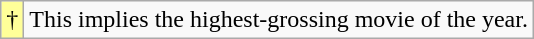<table class="wikitable">
<tr>
<td style="background-color:#FFFF99">†</td>
<td>This implies the highest-grossing movie of the year.</td>
</tr>
</table>
